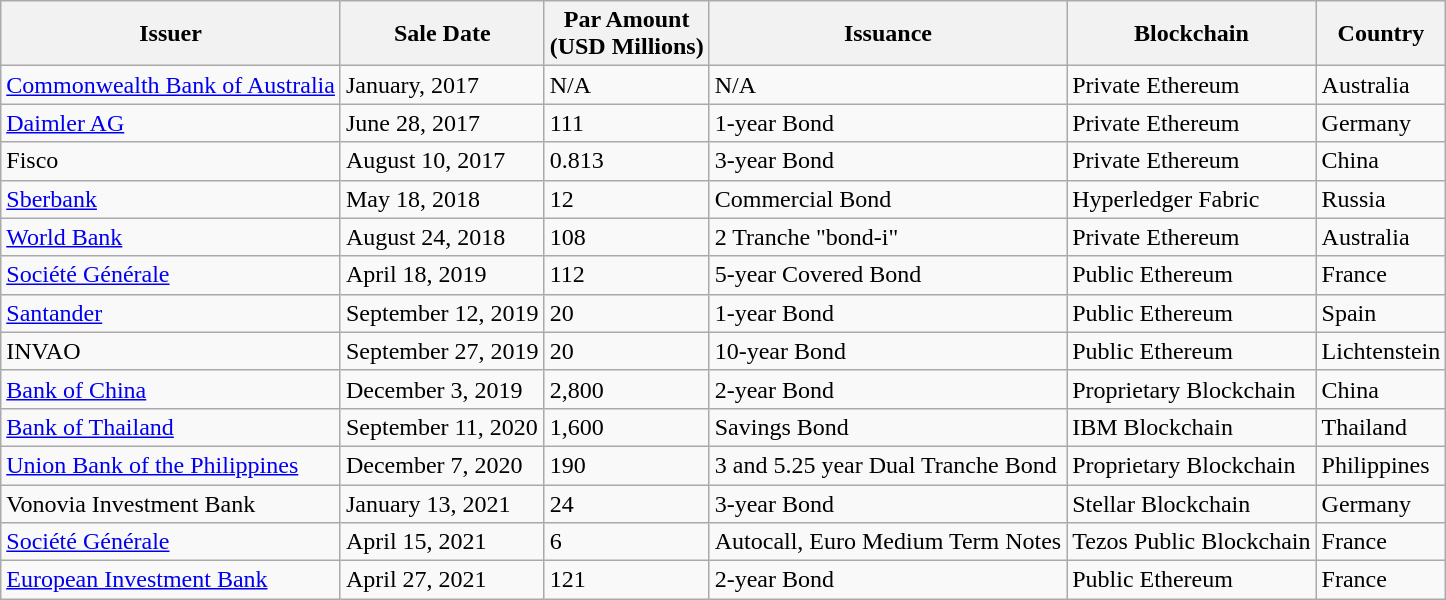<table class="wikitable">
<tr>
<th>Issuer</th>
<th>Sale Date</th>
<th>Par Amount<br>(USD Millions)</th>
<th>Issuance</th>
<th>Blockchain</th>
<th>Country</th>
</tr>
<tr>
<td><a href='#'>Commonwealth Bank of Australia</a></td>
<td>January, 2017</td>
<td>N/A</td>
<td>N/A</td>
<td>Private Ethereum</td>
<td>Australia</td>
</tr>
<tr>
<td><a href='#'>Daimler AG</a></td>
<td>June 28, 2017</td>
<td>111</td>
<td>1-year Bond</td>
<td>Private Ethereum</td>
<td>Germany</td>
</tr>
<tr>
<td>Fisco</td>
<td>August 10, 2017</td>
<td>0.813</td>
<td>3-year Bond</td>
<td>Private Ethereum</td>
<td>China</td>
</tr>
<tr>
<td><a href='#'>Sberbank</a></td>
<td>May 18, 2018</td>
<td>12</td>
<td>Commercial Bond</td>
<td>Hyperledger Fabric</td>
<td>Russia</td>
</tr>
<tr>
<td><a href='#'>World Bank</a></td>
<td>August 24, 2018</td>
<td>108</td>
<td>2 Tranche "bond-i"</td>
<td>Private Ethereum</td>
<td>Australia</td>
</tr>
<tr>
<td><a href='#'>Société Générale</a></td>
<td>April 18, 2019</td>
<td>112</td>
<td>5-year Covered Bond</td>
<td>Public Ethereum</td>
<td>France</td>
</tr>
<tr>
<td><a href='#'>Santander</a></td>
<td>September 12, 2019</td>
<td>20</td>
<td>1-year Bond</td>
<td>Public Ethereum</td>
<td>Spain</td>
</tr>
<tr>
<td>INVAO</td>
<td>September 27, 2019</td>
<td>20</td>
<td>10-year Bond</td>
<td>Public Ethereum</td>
<td>Lichtenstein</td>
</tr>
<tr>
<td><a href='#'>Bank of China</a></td>
<td>December 3, 2019</td>
<td>2,800</td>
<td>2-year Bond</td>
<td>Proprietary Blockchain</td>
<td>China</td>
</tr>
<tr>
<td><a href='#'>Bank of Thailand</a></td>
<td>September 11, 2020</td>
<td>1,600</td>
<td>Savings Bond</td>
<td>IBM Blockchain</td>
<td>Thailand</td>
</tr>
<tr>
<td><a href='#'>Union Bank of the Philippines</a></td>
<td>December 7, 2020</td>
<td>190</td>
<td>3 and 5.25 year Dual Tranche Bond</td>
<td>Proprietary Blockchain</td>
<td>Philippines</td>
</tr>
<tr>
<td>Vonovia Investment Bank</td>
<td>January 13, 2021</td>
<td>24</td>
<td>3-year Bond</td>
<td>Stellar Blockchain</td>
<td>Germany</td>
</tr>
<tr>
<td><a href='#'>Société Générale</a></td>
<td>April 15, 2021</td>
<td>6</td>
<td>Autocall, Euro Medium Term Notes</td>
<td>Tezos Public Blockchain</td>
<td>France</td>
</tr>
<tr>
<td><a href='#'>European Investment Bank</a></td>
<td>April 27, 2021</td>
<td>121</td>
<td>2-year Bond</td>
<td>Public Ethereum</td>
<td>France</td>
</tr>
</table>
